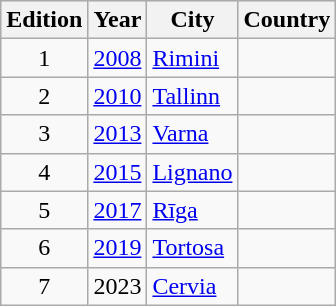<table class="wikitable">
<tr align="center" bgcolor="dfdfdf">
<th>Edition</th>
<th>Year</th>
<th>City</th>
<th>Country</th>
</tr>
<tr>
<td align=center>1</td>
<td><a href='#'>2008</a></td>
<td><a href='#'>Rimini</a></td>
<td></td>
</tr>
<tr>
<td align=center>2</td>
<td><a href='#'>2010</a></td>
<td><a href='#'>Tallinn</a></td>
<td></td>
</tr>
<tr>
<td align=center>3</td>
<td><a href='#'>2013</a></td>
<td><a href='#'>Varna</a></td>
<td></td>
</tr>
<tr>
<td align=center>4</td>
<td><a href='#'>2015</a></td>
<td><a href='#'>Lignano</a></td>
<td></td>
</tr>
<tr>
<td align=center>5</td>
<td><a href='#'>2017</a></td>
<td><a href='#'>Rīga</a></td>
<td></td>
</tr>
<tr>
<td align=center>6</td>
<td><a href='#'>2019</a></td>
<td><a href='#'>Tortosa</a></td>
<td></td>
</tr>
<tr>
<td align=center>7</td>
<td>2023</td>
<td><a href='#'>Cervia</a></td>
<td></td>
</tr>
</table>
